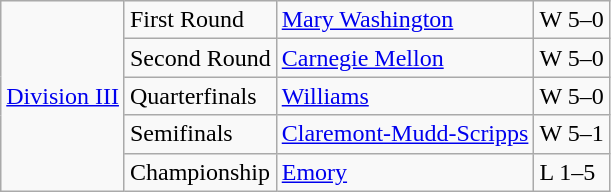<table class="wikitable">
<tr>
<td rowspan="5"><a href='#'>Division III</a></td>
<td>First Round</td>
<td><a href='#'>Mary Washington</a></td>
<td>W 5–0</td>
</tr>
<tr>
<td>Second Round</td>
<td><a href='#'>Carnegie Mellon</a></td>
<td>W 5–0</td>
</tr>
<tr>
<td>Quarterfinals</td>
<td><a href='#'>Williams</a></td>
<td>W 5–0</td>
</tr>
<tr>
<td>Semifinals</td>
<td><a href='#'>Claremont-Mudd-Scripps</a></td>
<td>W 5–1</td>
</tr>
<tr>
<td>Championship</td>
<td><a href='#'>Emory</a></td>
<td>L 1–5</td>
</tr>
</table>
